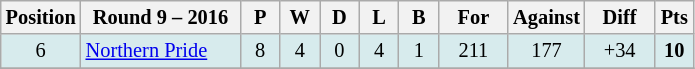<table class="wikitable" style="text-align:center; font-size:85%;">
<tr>
<th width=40 abbr="Position">Position</th>
<th width=100>Round 9 – 2016</th>
<th width=20 abbr="Played">P</th>
<th width=20 abbr="Won">W</th>
<th width=20 abbr="Drawn">D</th>
<th width=20 abbr="Lost">L</th>
<th width=20 abbr="Bye">B</th>
<th width=40 abbr="Points for">For</th>
<th width=40 abbr="Points against">Against</th>
<th width=40 abbr="Points difference">Diff</th>
<th width=20 abbr="Points">Pts</th>
</tr>
<tr style="background: #d7ebed;">
<td>6</td>
<td style="text-align:left;"> <a href='#'>Northern Pride</a></td>
<td>8</td>
<td>4</td>
<td>0</td>
<td>4</td>
<td>1</td>
<td>211</td>
<td>177</td>
<td>+34</td>
<td><strong>10</strong></td>
</tr>
<tr>
</tr>
</table>
